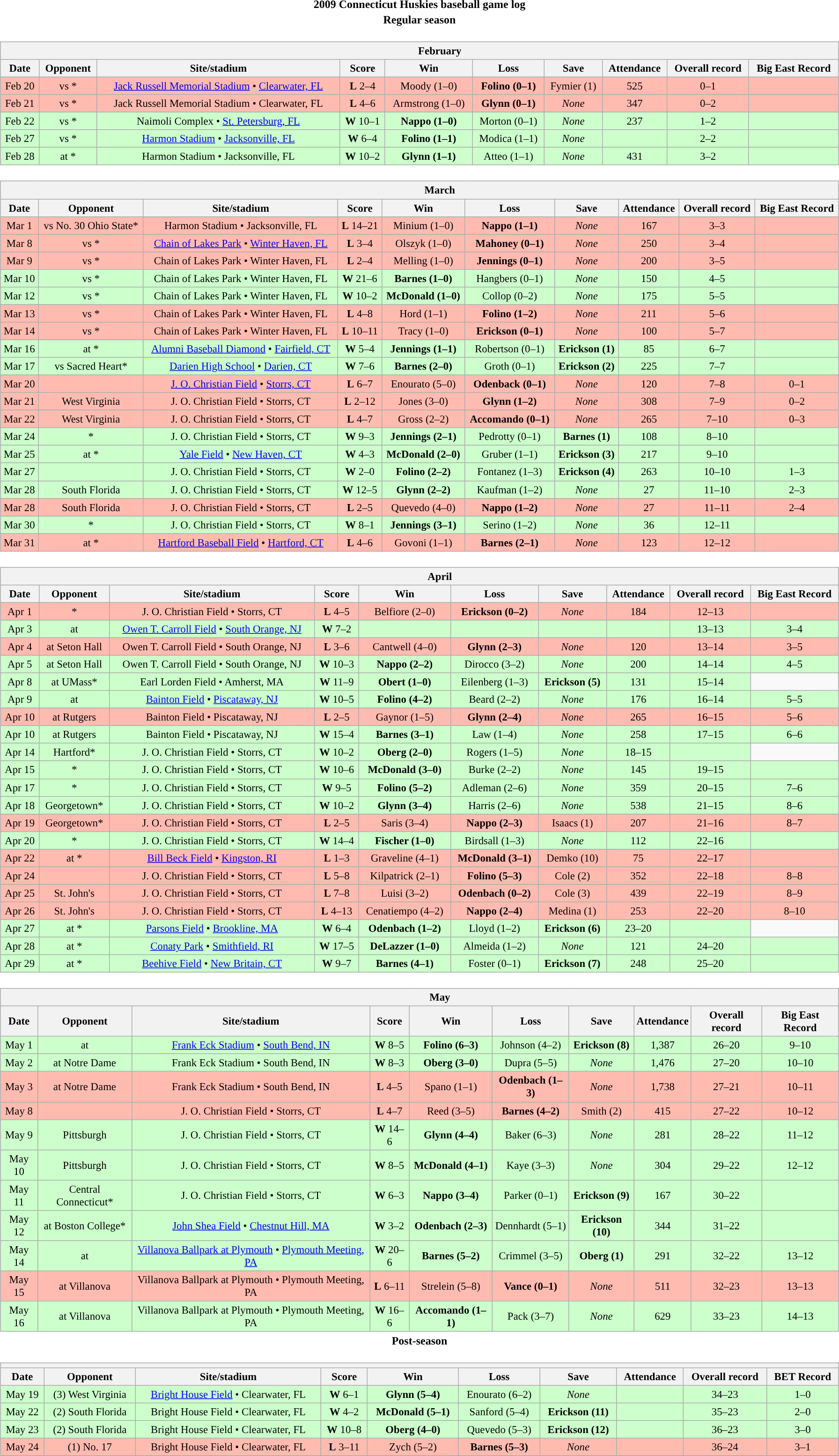<table class="toccolours" width=95% style="clear:both; margin:1.5em auto; text-align:center;">
<tr>
<th colspan=2>2009 Connecticut Huskies baseball game log</th>
</tr>
<tr>
<th colspan=2>Regular season</th>
</tr>
<tr valign="top">
<td><br><table class="wikitable collapsible collapsed" style="margin:auto; width:100%; text-align:center; font-size:95%">
<tr>
<th colspan=12 style="padding-left:4em;">February</th>
</tr>
<tr>
<th>Date</th>
<th>Opponent</th>
<th>Site/stadium</th>
<th>Score</th>
<th>Win</th>
<th>Loss</th>
<th>Save</th>
<th>Attendance</th>
<th>Overall record</th>
<th>Big East Record</th>
</tr>
<tr bgcolor=ffbbb>
<td>Feb 20</td>
<td>vs *</td>
<td><a href='#'>Jack Russell Memorial Stadium</a> • <a href='#'>Clearwater, FL</a></td>
<td><strong>L</strong> 2–4</td>
<td>Moody (1–0)</td>
<td><strong>Folino (0–1)</strong></td>
<td>Fymier (1)</td>
<td>525</td>
<td>0–1</td>
<td></td>
</tr>
<tr bgcolor=ffbbb>
<td>Feb 21</td>
<td>vs *</td>
<td>Jack Russell Memorial Stadium • Clearwater, FL</td>
<td><strong>L</strong> 4–6</td>
<td>Armstrong (1–0)</td>
<td><strong>Glynn (0–1)</strong></td>
<td><em>None</em></td>
<td>347</td>
<td>0–2</td>
<td></td>
</tr>
<tr bgcolor=ccffcc>
<td>Feb 22</td>
<td>vs *</td>
<td>Naimoli Complex • <a href='#'>St. Petersburg, FL</a></td>
<td><strong>W</strong> 10–1</td>
<td><strong>Nappo (1–0)</strong></td>
<td>Morton (0–1)</td>
<td><em>None</em></td>
<td>237</td>
<td>1–2</td>
<td></td>
</tr>
<tr bgcolor=ccffcc>
<td>Feb 27</td>
<td>vs *</td>
<td><a href='#'>Harmon Stadium</a> • <a href='#'>Jacksonville, FL</a></td>
<td><strong>W</strong> 6–4</td>
<td><strong>Folino (1–1)</strong></td>
<td>Modica (1–1)</td>
<td><em>None</em></td>
<td></td>
<td>2–2</td>
<td></td>
</tr>
<tr bgcolor=ccffcc>
<td>Feb 28</td>
<td>at *</td>
<td>Harmon Stadium • Jacksonville, FL</td>
<td><strong>W</strong> 10–2</td>
<td><strong>Glynn (1–1)</strong></td>
<td>Atteo (1–1)</td>
<td><em>None</em></td>
<td>431</td>
<td>3–2</td>
<td></td>
</tr>
</table>
</td>
</tr>
<tr>
<td><br><table class="wikitable collapsible collapsed" style="margin:auto; width:100%; text-align:center; font-size:95%">
<tr>
<th colspan=12 style="padding-left:4em;">March</th>
</tr>
<tr>
<th>Date</th>
<th>Opponent</th>
<th>Site/stadium</th>
<th>Score</th>
<th>Win</th>
<th>Loss</th>
<th>Save</th>
<th>Attendance</th>
<th>Overall record</th>
<th>Big East Record</th>
</tr>
<tr bgcolor=ffbbb>
<td>Mar 1</td>
<td>vs No. 30 Ohio State*</td>
<td>Harmon Stadium • Jacksonville, FL</td>
<td><strong>L</strong> 14–21</td>
<td>Minium (1–0)</td>
<td><strong>Nappo (1–1)</strong></td>
<td><em>None</em></td>
<td>167</td>
<td>3–3</td>
<td></td>
</tr>
<tr bgcolor=ffbbb>
<td>Mar 8</td>
<td>vs *</td>
<td><a href='#'>Chain of Lakes Park</a> • <a href='#'>Winter Haven, FL</a></td>
<td><strong>L</strong> 3–4</td>
<td>Olszyk (1–0)</td>
<td><strong>Mahoney (0–1)</strong></td>
<td><em>None</em></td>
<td>250</td>
<td>3–4</td>
<td></td>
</tr>
<tr bgcolor=ffbbb>
<td>Mar 9</td>
<td>vs *</td>
<td>Chain of Lakes Park • Winter Haven, FL</td>
<td><strong>L</strong> 2–4</td>
<td>Melling (1–0)</td>
<td><strong>Jennings (0–1)</strong></td>
<td><em>None</em></td>
<td>200</td>
<td>3–5</td>
<td></td>
</tr>
<tr bgcolor=ccffcc>
<td>Mar 10</td>
<td>vs *</td>
<td>Chain of Lakes Park • Winter Haven, FL</td>
<td><strong>W</strong> 21–6</td>
<td><strong>Barnes (1–0)</strong></td>
<td>Hangbers (0–1)</td>
<td><em>None</em></td>
<td>150</td>
<td>4–5</td>
<td></td>
</tr>
<tr bgcolor=ccffcc>
<td>Mar 12</td>
<td>vs *</td>
<td>Chain of Lakes Park • Winter Haven, FL</td>
<td><strong>W</strong> 10–2</td>
<td><strong>McDonald (1–0)</strong></td>
<td>Collop (0–2)</td>
<td><em>None</em></td>
<td>175</td>
<td>5–5</td>
<td></td>
</tr>
<tr bgcolor=ffbbb>
<td>Mar 13</td>
<td>vs *</td>
<td>Chain of Lakes Park • Winter Haven, FL</td>
<td><strong>L</strong> 4–8</td>
<td>Hord (1–1)</td>
<td><strong>Folino (1–2)</strong></td>
<td><em>None</em></td>
<td>211</td>
<td>5–6</td>
<td></td>
</tr>
<tr bgcolor=ffbbb>
<td>Mar 14</td>
<td>vs *</td>
<td>Chain of Lakes Park • Winter Haven, FL</td>
<td><strong>L</strong> 10–11</td>
<td>Tracy (1–0)</td>
<td><strong>Erickson (0–1)</strong></td>
<td><em>None</em></td>
<td>100</td>
<td>5–7</td>
<td></td>
</tr>
<tr bgcolor=ccffcc>
<td>Mar 16</td>
<td>at *</td>
<td><a href='#'>Alumni Baseball Diamond</a> • <a href='#'>Fairfield, CT</a></td>
<td><strong>W</strong> 5–4</td>
<td><strong>Jennings (1–1)</strong></td>
<td>Robertson (0–1)</td>
<td><strong>Erickson (1)</strong></td>
<td>85</td>
<td>6–7</td>
<td></td>
</tr>
<tr bgcolor=ccffcc>
<td>Mar 17</td>
<td>vs Sacred Heart*</td>
<td><a href='#'>Darien High School</a> • <a href='#'>Darien, CT</a></td>
<td><strong>W</strong> 7–6</td>
<td><strong>Barnes (2–0)</strong></td>
<td>Groth (0–1)</td>
<td><strong>Erickson (2)</strong></td>
<td>225</td>
<td>7–7</td>
<td></td>
</tr>
<tr bgcolor=ffbbb>
<td>Mar 20</td>
<td></td>
<td><a href='#'>J. O. Christian Field</a> • <a href='#'>Storrs, CT</a></td>
<td><strong>L</strong> 6–7</td>
<td>Enourato (5–0)</td>
<td><strong>Odenback (0–1)</strong></td>
<td><em>None</em></td>
<td>120</td>
<td>7–8</td>
<td>0–1</td>
</tr>
<tr bgcolor=ffbbb>
<td>Mar 21</td>
<td>West Virginia</td>
<td>J. O. Christian Field • Storrs, CT</td>
<td><strong>L</strong> 2–12</td>
<td>Jones (3–0)</td>
<td><strong>Glynn (1–2)</strong></td>
<td><em>None</em></td>
<td>308</td>
<td>7–9</td>
<td>0–2</td>
</tr>
<tr bgcolor=ffbbb>
<td>Mar 22</td>
<td>West Virginia</td>
<td>J. O. Christian Field • Storrs, CT</td>
<td><strong>L</strong> 4–7</td>
<td>Gross (2–2)</td>
<td><strong>Accomando (0–1)</strong></td>
<td><em>None</em></td>
<td>265</td>
<td>7–10</td>
<td>0–3</td>
</tr>
<tr bgcolor=ccffcc>
<td>Mar 24</td>
<td>*</td>
<td>J. O. Christian Field • Storrs, CT</td>
<td><strong>W</strong> 9–3</td>
<td><strong>Jennings (2–1)</strong></td>
<td>Pedrotty (0–1)</td>
<td><strong>Barnes (1)</strong></td>
<td>108</td>
<td>8–10</td>
<td></td>
</tr>
<tr bgcolor=ccffcc>
<td>Mar 25</td>
<td>at *</td>
<td><a href='#'>Yale Field</a> • <a href='#'>New Haven, CT</a></td>
<td><strong>W</strong> 4–3</td>
<td><strong>McDonald (2–0)</strong></td>
<td>Gruber (1–1)</td>
<td><strong>Erickson (3)</strong></td>
<td>217</td>
<td>9–10</td>
<td></td>
</tr>
<tr bgcolor=ccffcc>
<td>Mar 27</td>
<td></td>
<td>J. O. Christian Field • Storrs, CT</td>
<td><strong>W</strong> 2–0</td>
<td><strong>Folino (2–2)</strong></td>
<td>Fontanez (1–3)</td>
<td><strong>Erickson (4)</strong></td>
<td>263</td>
<td>10–10</td>
<td>1–3</td>
</tr>
<tr bgcolor=ccffcc>
<td>Mar 28</td>
<td>South Florida</td>
<td>J. O. Christian Field • Storrs, CT</td>
<td><strong>W</strong> 12–5</td>
<td><strong>Glynn (2–2)</strong></td>
<td>Kaufman (1–2)</td>
<td><em>None</em></td>
<td>27</td>
<td>11–10</td>
<td>2–3</td>
</tr>
<tr bgcolor=ffbbb>
<td>Mar 28</td>
<td>South Florida</td>
<td>J. O. Christian Field • Storrs, CT</td>
<td><strong>L</strong> 2–5</td>
<td>Quevedo (4–0)</td>
<td><strong>Nappo (1–2)</strong></td>
<td><em>None</em></td>
<td>27</td>
<td>11–11</td>
<td>2–4</td>
</tr>
<tr bgcolor=ccffcc>
<td>Mar 30</td>
<td>*</td>
<td>J. O. Christian Field • Storrs, CT</td>
<td><strong>W</strong> 8–1</td>
<td><strong>Jennings (3–1)</strong></td>
<td>Serino (1–2)</td>
<td><em>None</em></td>
<td>36</td>
<td>12–11</td>
<td></td>
</tr>
<tr bgcolor=ffbbb>
<td>Mar 31</td>
<td>at *</td>
<td><a href='#'>Hartford Baseball Field</a> • <a href='#'>Hartford, CT</a></td>
<td><strong>L</strong> 4–6</td>
<td>Govoni (1–1)</td>
<td><strong>Barnes (2–1)</strong></td>
<td><em>None</em></td>
<td>123</td>
<td>12–12</td>
<td></td>
</tr>
</table>
</td>
</tr>
<tr>
<td><br><table class="wikitable collapsible collapsed" style="margin:auto; width:100%; text-align:center; font-size:95%">
<tr>
<th colspan=12 style="padding-left:4em;">April</th>
</tr>
<tr>
<th>Date</th>
<th>Opponent</th>
<th>Site/stadium</th>
<th>Score</th>
<th>Win</th>
<th>Loss</th>
<th>Save</th>
<th>Attendance</th>
<th>Overall record</th>
<th>Big East Record</th>
</tr>
<tr bgcolor=ffbbb>
<td>Apr 1</td>
<td>*</td>
<td>J. O. Christian Field • Storrs, CT</td>
<td><strong>L</strong> 4–5</td>
<td>Belfiore (2–0)</td>
<td><strong>Erickson (0–2)</strong></td>
<td><em>None</em></td>
<td>184</td>
<td>12–13</td>
<td></td>
</tr>
<tr bgcolor=ccffcc>
<td>Apr 3</td>
<td>at </td>
<td><a href='#'>Owen T. Carroll Field</a> • <a href='#'>South Orange, NJ</a></td>
<td><strong>W</strong> 7–2</td>
<td></td>
<td></td>
<td></td>
<td></td>
<td>13–13</td>
<td>3–4</td>
</tr>
<tr bgcolor=ffbbb>
<td>Apr 4</td>
<td>at Seton Hall</td>
<td>Owen T. Carroll Field • South Orange, NJ</td>
<td><strong>L</strong> 3–6</td>
<td>Cantwell (4–0)</td>
<td><strong>Glynn (2–3)</strong></td>
<td><em>None</em></td>
<td>120</td>
<td>13–14</td>
<td>3–5</td>
</tr>
<tr bgcolor=ccffcc>
<td>Apr 5</td>
<td>at Seton Hall</td>
<td>Owen T. Carroll Field • South Orange, NJ</td>
<td><strong>W</strong> 10–3</td>
<td><strong>Nappo (2–2)</strong></td>
<td>Dirocco (3–2)</td>
<td><em>None</em></td>
<td>200</td>
<td>14–14</td>
<td>4–5</td>
</tr>
<tr bgcolor=ccffcc>
<td>Apr 8</td>
<td>at UMass*</td>
<td>Earl Lorden Field • Amherst, MA</td>
<td><strong>W</strong> 11–9</td>
<td><strong>Obert (1–0)</strong></td>
<td>Eilenberg (1–3)</td>
<td><strong>Erickson (5)</strong></td>
<td>131</td>
<td>15–14</td>
</tr>
<tr bgcolor=ccffcc>
<td>Apr 9</td>
<td>at </td>
<td><a href='#'>Bainton Field</a> • <a href='#'>Piscataway, NJ</a></td>
<td><strong>W</strong> 10–5</td>
<td><strong>Folino (4–2)</strong></td>
<td>Beard (2–2)</td>
<td><em>None</em></td>
<td>176</td>
<td>16–14</td>
<td>5–5</td>
</tr>
<tr bgcolor=ffbbb>
<td>Apr 10</td>
<td>at Rutgers</td>
<td>Bainton Field • Piscataway, NJ</td>
<td><strong>L</strong> 2–5</td>
<td>Gaynor (1–5)</td>
<td><strong>Glynn (2–4)</strong></td>
<td><em>None</em></td>
<td>265</td>
<td>16–15</td>
<td>5–6</td>
</tr>
<tr bgcolor=ccffcc>
<td>Apr 10</td>
<td>at Rutgers</td>
<td>Bainton Field • Piscataway, NJ</td>
<td><strong>W</strong> 15–4</td>
<td><strong>Barnes (3–1)</strong></td>
<td>Law (1–4)</td>
<td><em>None</em></td>
<td>258</td>
<td>17–15</td>
<td>6–6</td>
</tr>
<tr bgcolor=ccffcc>
<td>Apr 14</td>
<td>Hartford*</td>
<td>J. O. Christian Field • Storrs, CT</td>
<td><strong>W</strong> 10–2</td>
<td><strong>Oberg (2–0)</strong></td>
<td>Rogers (1–5)</td>
<td><em>None</em></td>
<td>18–15</td>
<td></td>
</tr>
<tr bgcolor=ccffcc>
<td>Apr 15</td>
<td>*</td>
<td>J. O. Christian Field • Storrs, CT</td>
<td><strong>W</strong> 10–6</td>
<td><strong>McDonald (3–0)</strong></td>
<td>Burke (2–2)</td>
<td><em>None</em></td>
<td>145</td>
<td>19–15</td>
<td></td>
</tr>
<tr bgcolor=ccffcc>
<td>Apr 17</td>
<td>*</td>
<td>J. O. Christian Field • Storrs, CT</td>
<td><strong>W</strong> 9–5</td>
<td><strong>Folino (5–2)</strong></td>
<td>Adleman (2–6)</td>
<td><em>None</em></td>
<td>359</td>
<td>20–15</td>
<td>7–6</td>
</tr>
<tr bgcolor=ccffcc>
<td>Apr 18</td>
<td>Georgetown*</td>
<td>J. O. Christian Field • Storrs, CT</td>
<td><strong>W</strong> 10–2</td>
<td><strong>Glynn (3–4)</strong></td>
<td>Harris (2–6)</td>
<td><em>None</em></td>
<td>538</td>
<td>21–15</td>
<td>8–6</td>
</tr>
<tr bgcolor=ffbbb>
<td>Apr 19</td>
<td>Georgetown*</td>
<td>J. O. Christian Field • Storrs, CT</td>
<td><strong>L</strong> 2–5</td>
<td>Saris (3–4)</td>
<td><strong>Nappo (2–3)</strong></td>
<td>Isaacs (1)</td>
<td>207</td>
<td>21–16</td>
<td>8–7</td>
</tr>
<tr bgcolor=ccffcc>
<td>Apr 20</td>
<td>*</td>
<td>J. O. Christian Field • Storrs, CT</td>
<td><strong>W</strong> 14–4</td>
<td><strong>Fischer (1–0)</strong></td>
<td>Birdsall (1–3)</td>
<td><em>None</em></td>
<td>112</td>
<td>22–16</td>
<td></td>
</tr>
<tr bgcolor=ffbbb>
<td>Apr 22</td>
<td>at *</td>
<td><a href='#'>Bill Beck Field</a> • <a href='#'>Kingston, RI</a></td>
<td><strong>L</strong> 1–3</td>
<td>Graveline (4–1)</td>
<td><strong>McDonald (3–1)</strong></td>
<td>Demko (10)</td>
<td>75</td>
<td>22–17</td>
<td></td>
</tr>
<tr bgcolor=ffbbb>
<td>Apr 24</td>
<td></td>
<td>J. O. Christian Field • Storrs, CT</td>
<td><strong>L</strong> 5–8</td>
<td>Kilpatrick (2–1)</td>
<td><strong>Folino (5–3)</strong></td>
<td>Cole (2)</td>
<td>352</td>
<td>22–18</td>
<td>8–8</td>
</tr>
<tr bgcolor=ffbbb>
<td>Apr 25</td>
<td>St. John's</td>
<td>J. O. Christian Field • Storrs, CT</td>
<td><strong>L</strong> 7–8</td>
<td>Luisi (3–2)</td>
<td><strong>Odenbach (0–2)</strong></td>
<td>Cole (3)</td>
<td>439</td>
<td>22–19</td>
<td>8–9</td>
</tr>
<tr bgcolor=ffbbb>
<td>Apr 26</td>
<td>St. John's</td>
<td>J. O. Christian Field • Storrs, CT</td>
<td><strong>L</strong> 4–13</td>
<td>Cenatiempo (4–2)</td>
<td><strong>Nappo (2–4)</strong></td>
<td>Medina (1)</td>
<td>253</td>
<td>22–20</td>
<td>8–10</td>
</tr>
<tr bgcolor=ccffcc>
<td>Apr 27</td>
<td>at *</td>
<td><a href='#'>Parsons Field</a> • <a href='#'>Brookline, MA</a></td>
<td><strong>W</strong> 6–4</td>
<td><strong>Odenbach (1–2)</strong></td>
<td>Lloyd (1–2)</td>
<td><strong>Erickson (6)</strong></td>
<td>23–20</td>
<td></td>
</tr>
<tr bgcolor=ccffcc>
<td>Apr 28</td>
<td>at *</td>
<td><a href='#'>Conaty Park</a> • <a href='#'>Smithfield, RI</a></td>
<td><strong>W</strong> 17–5</td>
<td><strong>DeLazzer (1–0)</strong></td>
<td>Almeida (1–2)</td>
<td><em>None</em></td>
<td>121</td>
<td>24–20</td>
<td></td>
</tr>
<tr bgcolor=ccffcc>
<td>Apr 29</td>
<td>at *</td>
<td><a href='#'>Beehive Field</a> • <a href='#'>New Britain, CT</a></td>
<td><strong>W</strong> 9–7</td>
<td><strong>Barnes (4–1)</strong></td>
<td>Foster (0–1)</td>
<td><strong>Erickson (7)</strong></td>
<td>248</td>
<td>25–20</td>
<td></td>
</tr>
</table>
</td>
</tr>
<tr>
<td><br><table class="wikitable collapsible collapsed" style="margin:auto; width:100%; text-align:center; font-size:95%">
<tr>
<th colspan=12 style="padding-left:4em;">May</th>
</tr>
<tr>
<th>Date</th>
<th>Opponent</th>
<th>Site/stadium</th>
<th>Score</th>
<th>Win</th>
<th>Loss</th>
<th>Save</th>
<th>Attendance</th>
<th>Overall record</th>
<th>Big East Record</th>
</tr>
<tr bgcolor=ccffcc>
<td>May 1</td>
<td>at </td>
<td><a href='#'>Frank Eck Stadium</a> • <a href='#'>South Bend, IN</a></td>
<td><strong>W</strong> 8–5</td>
<td><strong>Folino (6–3)</strong></td>
<td>Johnson (4–2)</td>
<td><strong>Erickson (8)</strong></td>
<td>1,387</td>
<td>26–20</td>
<td>9–10</td>
</tr>
<tr bgcolor=ccffcc>
<td>May 2</td>
<td>at Notre Dame</td>
<td>Frank Eck Stadium • South Bend, IN</td>
<td><strong>W</strong> 8–3</td>
<td><strong>Oberg (3–0)</strong></td>
<td>Dupra (5–5)</td>
<td><em>None</em></td>
<td>1,476</td>
<td>27–20</td>
<td>10–10</td>
</tr>
<tr bgcolor=ffbbb>
<td>May 3</td>
<td>at Notre Dame</td>
<td>Frank Eck Stadium • South Bend, IN</td>
<td><strong>L</strong> 4–5</td>
<td>Spano (1–1)</td>
<td><strong>Odenbach (1–3)</strong></td>
<td><em>None</em></td>
<td>1,738</td>
<td>27–21</td>
<td>10–11</td>
</tr>
<tr bgcolor=ffbbb>
<td>May 8</td>
<td></td>
<td>J. O. Christian Field • Storrs, CT</td>
<td><strong>L</strong> 4–7</td>
<td>Reed (3–5)</td>
<td><strong>Barnes (4–2)</strong></td>
<td>Smith (2)</td>
<td>415</td>
<td>27–22</td>
<td>10–12</td>
</tr>
<tr bgcolor=ccffcc>
<td>May 9</td>
<td>Pittsburgh</td>
<td>J. O. Christian Field • Storrs, CT</td>
<td><strong>W</strong> 14–6</td>
<td><strong>Glynn (4–4)</strong></td>
<td>Baker (6–3)</td>
<td><em>None</em></td>
<td>281</td>
<td>28–22</td>
<td>11–12</td>
</tr>
<tr bgcolor=ccffcc>
<td>May 10</td>
<td>Pittsburgh</td>
<td>J. O. Christian Field • Storrs, CT</td>
<td><strong>W</strong> 8–5</td>
<td><strong>McDonald (4–1)</strong></td>
<td>Kaye (3–3)</td>
<td><em>None</em></td>
<td>304</td>
<td>29–22</td>
<td>12–12</td>
</tr>
<tr bgcolor=ccffcc>
<td>May 11</td>
<td>Central Connecticut*</td>
<td>J. O. Christian Field • Storrs, CT</td>
<td><strong>W</strong> 6–3</td>
<td><strong>Nappo (3–4)</strong></td>
<td>Parker (0–1)</td>
<td><strong>Erickson (9)</strong></td>
<td>167</td>
<td>30–22</td>
<td></td>
</tr>
<tr bgcolor=ccffcc>
<td>May 12</td>
<td>at Boston College*</td>
<td><a href='#'>John Shea Field</a> • <a href='#'>Chestnut Hill, MA</a></td>
<td><strong>W</strong> 3–2</td>
<td><strong>Odenbach (2–3)</strong></td>
<td>Dennhardt (5–1)</td>
<td><strong>Erickson (10)</strong></td>
<td>344</td>
<td>31–22</td>
<td></td>
</tr>
<tr bgcolor=ccffcc>
<td>May 14</td>
<td>at </td>
<td><a href='#'>Villanova Ballpark at Plymouth</a> • <a href='#'>Plymouth Meeting, PA</a></td>
<td><strong>W</strong> 20–6</td>
<td><strong>Barnes (5–2)</strong></td>
<td>Crimmel (3–5)</td>
<td><strong>Oberg (1)</strong></td>
<td>291</td>
<td>32–22</td>
<td>13–12</td>
</tr>
<tr bgcolor=ffbbb>
<td>May 15</td>
<td>at Villanova</td>
<td>Villanova Ballpark at Plymouth • Plymouth Meeting, PA</td>
<td><strong>L</strong> 6–11</td>
<td>Strelein (5–8)</td>
<td><strong>Vance (0–1)</strong></td>
<td><em>None</em></td>
<td>511</td>
<td>32–23</td>
<td>13–13</td>
</tr>
<tr bgcolor=ccffcc>
<td>May 16</td>
<td>at Villanova</td>
<td>Villanova Ballpark at Plymouth • Plymouth Meeting, PA</td>
<td><strong>W</strong> 16–6</td>
<td><strong>Accomando (1–1)</strong></td>
<td>Pack (3–7)</td>
<td><em>None</em></td>
<td>629</td>
<td>33–23</td>
<td>14–13</td>
</tr>
</table>
</td>
</tr>
<tr>
<th colspan=2>Post-season</th>
</tr>
<tr>
<td><br><table class="wikitable collapsible collapsed" style="margin:auto; width:100%; text-align:center; font-size:95%">
<tr>
<th colspan=12 style="padding-left:4em;"><a href='#'></a></th>
</tr>
<tr>
<th>Date</th>
<th>Opponent</th>
<th>Site/stadium</th>
<th>Score</th>
<th>Win</th>
<th>Loss</th>
<th>Save</th>
<th>Attendance</th>
<th>Overall record</th>
<th>BET Record</th>
</tr>
<tr bgcolor=ccffcc>
<td>May 19</td>
<td>(3) West Virginia</td>
<td><a href='#'>Bright House Field</a>  • Clearwater, FL</td>
<td><strong>W</strong> 6–1</td>
<td><strong>Glynn (5–4)</strong></td>
<td>Enourato (6–2)</td>
<td><em>None</em></td>
<td></td>
<td>34–23</td>
<td>1–0</td>
</tr>
<tr bgcolor=ccffcc>
<td>May 22</td>
<td>(2) South Florida</td>
<td>Bright House Field  • Clearwater, FL</td>
<td><strong>W</strong> 4–2</td>
<td><strong>McDonald (5–1)</strong></td>
<td>Sanford (5–4)</td>
<td><strong>Erickson (11)</strong></td>
<td></td>
<td>35–23</td>
<td>2–0</td>
</tr>
<tr bgcolor=ccffcc>
<td>May 23</td>
<td>(2) South Florida</td>
<td>Bright House Field  • Clearwater, FL</td>
<td><strong>W</strong> 10–8</td>
<td><strong>Oberg (4–0)</strong></td>
<td>Quevedo (5–3)</td>
<td><strong>Erickson (12)</strong></td>
<td></td>
<td>36–23</td>
<td>3–0</td>
</tr>
<tr bgcolor=ffbbb>
<td>May 24</td>
<td>(1) No. 17 </td>
<td>Bright House Field  • Clearwater, FL</td>
<td><strong>L</strong> 3–11</td>
<td>Zych (5–2)</td>
<td><strong>Barnes (5–3)</strong></td>
<td><em>None</em></td>
<td></td>
<td>36–24</td>
<td>3–1</td>
</tr>
</table>
</td>
</tr>
</table>
